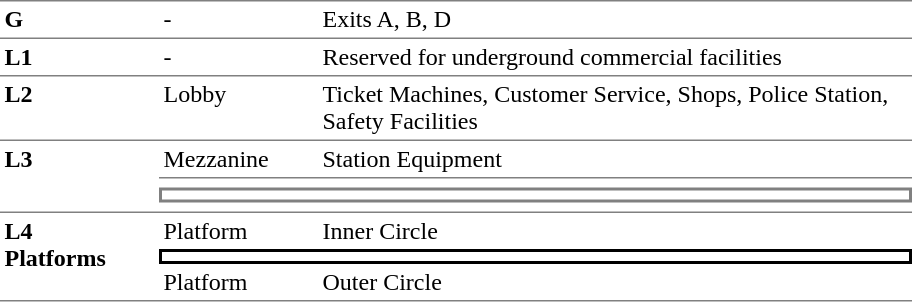<table table border=0 cellspacing=0 cellpadding=3>
<tr>
<td style="border-top:solid 1px gray;" width=50 valign=top><strong>G</strong></td>
<td style="border-top:solid 1px gray;" width=100 valign=top>-</td>
<td style="border-top:solid 1px gray;" width=390 valign=top>Exits A, B, D</td>
</tr>
<tr>
<td style="border-bottom:solid 1px gray; border-top:solid 1px gray;" valign=top><strong>L1</strong></td>
<td style="border-bottom:solid 1px gray; border-top:solid 1px gray;" valign=top>-</td>
<td style="border-bottom:solid 1px gray; border-top:solid 1px gray;" valign=top>Reserved for underground commercial facilities</td>
</tr>
<tr>
<td style="border-bottom:solid 1px gray;" valign=top width=100><strong>L2</strong></td>
<td style="border-bottom:solid 1px gray;" valign=top width=100>Lobby</td>
<td style="border-bottom:solid 1px gray;" valign=top width=390>Ticket Machines, Customer Service, Shops, Police Station, Safety Facilities</td>
</tr>
<tr>
<td style="border-bottom:solid 1px gray;" rowspan=4 valign=top><strong>L3<br></strong></td>
<td style="border-bottom:solid 1px gray;">Mezzanine</td>
<td style="border-bottom:solid 1px gray;">Station Equipment</td>
</tr>
<tr>
<td></td>
<td></td>
</tr>
<tr>
<td style="border-right:solid 2px gray;border-left:solid 2px gray;border-top:solid 2px gray;border-bottom:solid 2px gray;text-align:center;" colspan=2></td>
</tr>
<tr>
<td style="border-bottom:solid 1px gray;"></td>
<td style="border-bottom:solid 1px gray;"></td>
</tr>
<tr>
<td style="border-bottom:solid 1px gray;" rowspan=3 valign=top><strong>L4<br> Platforms</strong></td>
<td>Platform </td>
<td>  Inner Circle </td>
</tr>
<tr>
<td style="border-right:solid 2px black;border-left:solid 2px black;border-top:solid 2px black;border-bottom:solid 2px black;text-align:center;" colspan=2></td>
</tr>
<tr>
<td style="border-bottom:solid 1px gray;">Platform </td>
<td style="border-bottom:solid 1px gray;"> Outer Circle  </td>
</tr>
<tr>
</tr>
</table>
